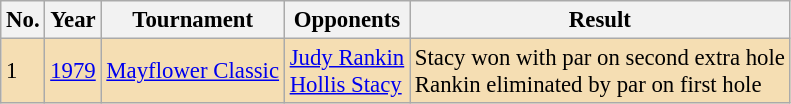<table class="wikitable" style="font-size:95%;">
<tr>
<th>No.</th>
<th>Year</th>
<th>Tournament</th>
<th>Opponents</th>
<th>Result</th>
</tr>
<tr style="background:#F5DEB3;">
<td>1</td>
<td><a href='#'>1979</a></td>
<td><a href='#'>Mayflower Classic</a></td>
<td> <a href='#'>Judy Rankin</a><br> <a href='#'>Hollis Stacy</a></td>
<td>Stacy won with par on second extra hole<br>Rankin eliminated by par on first hole</td>
</tr>
</table>
